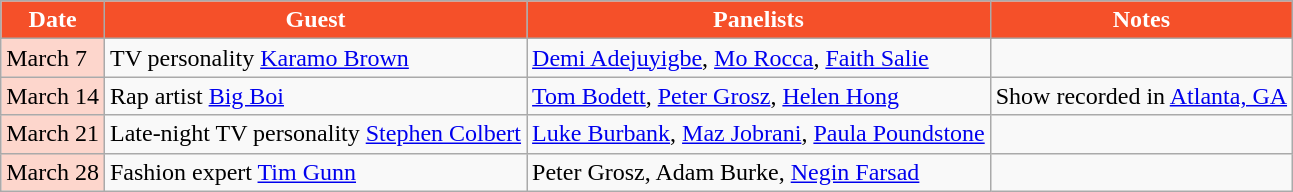<table class="wikitable">
<tr>
<th style="background:#F55029;color:#FFFFFF;">Date</th>
<th style="background:#F55029;color:#FFFFFF;">Guest</th>
<th style="background:#F55029;color:#FFFFFF;">Panelists</th>
<th style="background:#F55029;color:#FFFFFF;">Notes</th>
</tr>
<tr>
<td style="background:#FDD6CC;color:#000000;">March 7</td>
<td>TV personality <a href='#'>Karamo Brown</a></td>
<td><a href='#'>Demi Adejuyigbe</a>, <a href='#'>Mo Rocca</a>, <a href='#'>Faith Salie</a></td>
</tr>
<tr>
<td style="background:#FDD6CC;color:#000000;">March 14</td>
<td>Rap artist <a href='#'>Big Boi</a></td>
<td><a href='#'>Tom Bodett</a>, <a href='#'>Peter Grosz</a>, <a href='#'>Helen Hong</a></td>
<td>Show recorded in <a href='#'>Atlanta, GA</a> </td>
</tr>
<tr>
<td style="background:#FDD6CC;color:#000000;">March 21</td>
<td>Late-night TV personality <a href='#'>Stephen Colbert</a></td>
<td><a href='#'>Luke Burbank</a>, <a href='#'>Maz Jobrani</a>, <a href='#'>Paula Poundstone</a></td>
<td></td>
</tr>
<tr>
<td style="background:#FDD6CC;color:#000000;">March 28</td>
<td>Fashion expert <a href='#'>Tim Gunn</a></td>
<td>Peter Grosz, Adam Burke, <a href='#'>Negin Farsad</a></td>
<td></td>
</tr>
</table>
